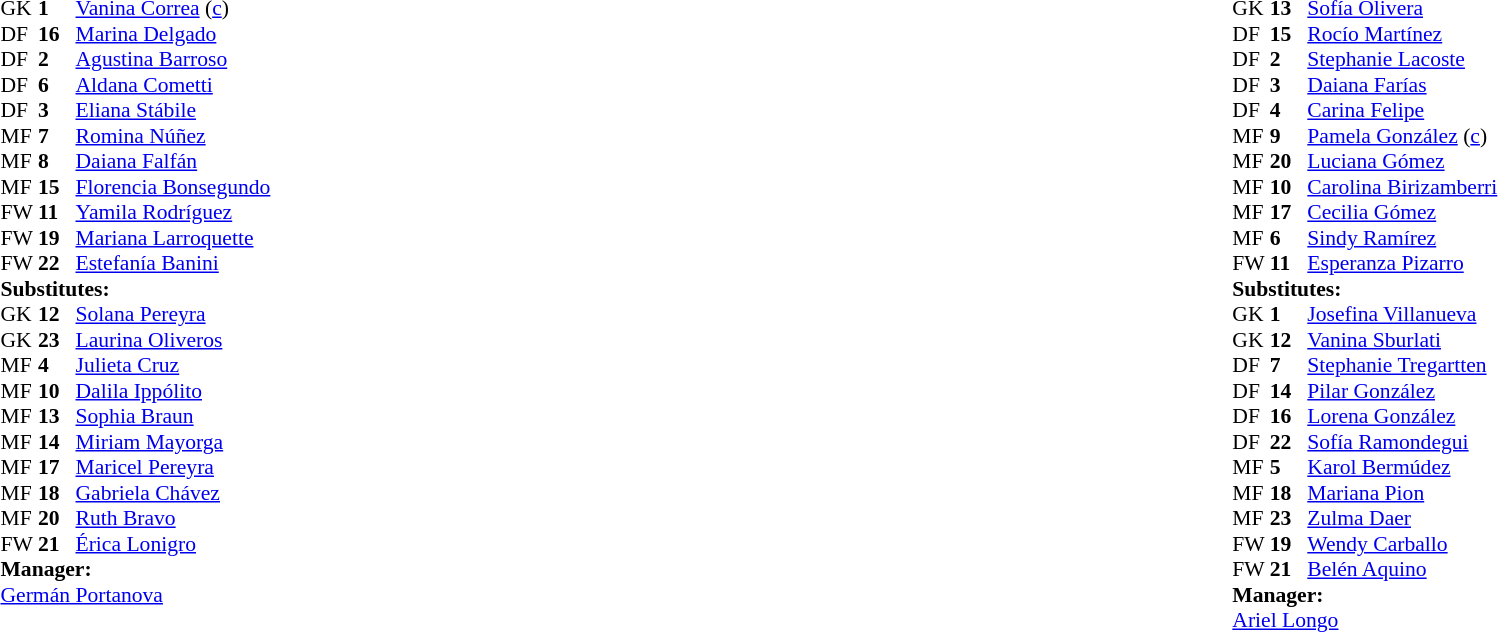<table width="100%">
<tr>
<td style="vertical-align:top; width:40%"><br><table style="font-size: 90%" cellspacing="0" cellpadding="0">
<tr>
<th width=25></th>
<th width=25></th>
</tr>
<tr>
<td>GK</td>
<td><strong>1</strong></td>
<td><a href='#'>Vanina Correa</a> (<a href='#'>c</a>)</td>
</tr>
<tr>
<td>DF</td>
<td><strong>16</strong></td>
<td><a href='#'>Marina Delgado</a></td>
<td></td>
</tr>
<tr>
<td>DF</td>
<td><strong>2</strong></td>
<td><a href='#'>Agustina Barroso</a></td>
<td></td>
</tr>
<tr>
<td>DF</td>
<td><strong>6</strong></td>
<td><a href='#'>Aldana Cometti</a></td>
<td></td>
<td></td>
</tr>
<tr>
<td>DF</td>
<td><strong>3</strong></td>
<td><a href='#'>Eliana Stábile</a></td>
<td></td>
</tr>
<tr>
<td>MF</td>
<td><strong>7</strong></td>
<td><a href='#'>Romina Núñez</a></td>
<td></td>
<td></td>
</tr>
<tr>
<td>MF</td>
<td><strong>8</strong></td>
<td><a href='#'>Daiana Falfán</a></td>
<td></td>
<td></td>
</tr>
<tr>
<td>MF</td>
<td><strong>15</strong></td>
<td><a href='#'>Florencia Bonsegundo</a></td>
<td></td>
<td></td>
</tr>
<tr>
<td>FW</td>
<td><strong>11</strong></td>
<td><a href='#'>Yamila Rodríguez</a></td>
<td></td>
<td></td>
</tr>
<tr>
<td>FW</td>
<td><strong>19</strong></td>
<td><a href='#'>Mariana Larroquette</a></td>
</tr>
<tr>
<td>FW</td>
<td><strong>22</strong></td>
<td><a href='#'>Estefanía Banini</a></td>
</tr>
<tr>
<td colspan=3><strong>Substitutes:</strong></td>
</tr>
<tr>
<td>GK</td>
<td><strong>12</strong></td>
<td><a href='#'>Solana Pereyra</a></td>
</tr>
<tr>
<td>GK</td>
<td><strong>23</strong></td>
<td><a href='#'>Laurina Oliveros</a></td>
</tr>
<tr>
<td>MF</td>
<td><strong>4</strong></td>
<td><a href='#'>Julieta Cruz</a></td>
</tr>
<tr>
<td>MF</td>
<td><strong>10</strong></td>
<td><a href='#'>Dalila Ippólito</a></td>
<td></td>
<td></td>
</tr>
<tr>
<td>MF</td>
<td><strong>13</strong></td>
<td><a href='#'>Sophia Braun</a></td>
<td></td>
<td></td>
</tr>
<tr>
<td>MF</td>
<td><strong>14</strong></td>
<td><a href='#'>Miriam Mayorga</a></td>
<td></td>
<td></td>
</tr>
<tr>
<td>MF</td>
<td><strong>17</strong></td>
<td><a href='#'>Maricel Pereyra</a></td>
<td></td>
<td></td>
</tr>
<tr>
<td>MF</td>
<td><strong>18</strong></td>
<td><a href='#'>Gabriela Chávez</a></td>
</tr>
<tr>
<td>MF</td>
<td><strong>20</strong></td>
<td><a href='#'>Ruth Bravo</a></td>
<td></td>
<td></td>
</tr>
<tr>
<td>FW</td>
<td><strong>21</strong></td>
<td><a href='#'>Érica Lonigro</a></td>
</tr>
<tr>
<td></td>
</tr>
<tr>
<td colspan=3><strong>Manager:</strong></td>
</tr>
<tr>
<td colspan="4"><a href='#'>Germán Portanova</a></td>
</tr>
</table>
</td>
<td style="vertical-align:top; width:50%"><br><table cellspacing="0" cellpadding="0" style="font-size:90%; margin:auto">
<tr>
<th width=25></th>
<th width=25></th>
</tr>
<tr>
<td>GK</td>
<td><strong>13</strong></td>
<td><a href='#'>Sofía Olivera</a></td>
</tr>
<tr>
<td>DF</td>
<td><strong>15</strong></td>
<td><a href='#'>Rocío Martínez</a></td>
</tr>
<tr>
<td>DF</td>
<td><strong>2</strong></td>
<td><a href='#'>Stephanie Lacoste</a></td>
</tr>
<tr>
<td>DF</td>
<td><strong>3</strong></td>
<td><a href='#'>Daiana Farías</a></td>
<td></td>
</tr>
<tr>
<td>DF</td>
<td><strong>4</strong></td>
<td><a href='#'>Carina Felipe</a></td>
<td></td>
<td></td>
</tr>
<tr>
<td>MF</td>
<td><strong>9</strong></td>
<td><a href='#'>Pamela González</a> (<a href='#'>c</a>)</td>
</tr>
<tr>
<td>MF</td>
<td><strong>20</strong></td>
<td><a href='#'>Luciana Gómez</a></td>
<td></td>
<td></td>
</tr>
<tr>
<td>MF</td>
<td><strong>10</strong></td>
<td><a href='#'>Carolina Birizamberri</a></td>
<td></td>
<td></td>
</tr>
<tr>
<td>MF</td>
<td><strong>17</strong></td>
<td><a href='#'>Cecilia Gómez</a></td>
<td></td>
<td></td>
</tr>
<tr>
<td>MF</td>
<td><strong>6</strong></td>
<td><a href='#'>Sindy Ramírez</a></td>
<td></td>
<td></td>
</tr>
<tr>
<td>FW</td>
<td><strong>11</strong></td>
<td><a href='#'>Esperanza Pizarro</a></td>
</tr>
<tr>
<td colspan=3><strong>Substitutes:</strong></td>
</tr>
<tr>
<td>GK</td>
<td><strong>1</strong></td>
<td><a href='#'>Josefina Villanueva</a></td>
</tr>
<tr>
<td>GK</td>
<td><strong>12</strong></td>
<td><a href='#'>Vanina Sburlati</a></td>
</tr>
<tr>
<td>DF</td>
<td><strong>7</strong></td>
<td><a href='#'>Stephanie Tregartten</a></td>
</tr>
<tr>
<td>DF</td>
<td><strong>14</strong></td>
<td><a href='#'>Pilar González</a></td>
<td></td>
<td></td>
</tr>
<tr>
<td>DF</td>
<td><strong>16</strong></td>
<td><a href='#'>Lorena González</a></td>
</tr>
<tr>
<td>DF</td>
<td><strong>22</strong></td>
<td><a href='#'>Sofía Ramondegui</a></td>
</tr>
<tr>
<td>MF</td>
<td><strong>5</strong></td>
<td><a href='#'>Karol Bermúdez</a></td>
<td></td>
<td></td>
</tr>
<tr>
<td>MF</td>
<td><strong>18</strong></td>
<td><a href='#'>Mariana Pion</a></td>
<td></td>
<td></td>
</tr>
<tr>
<td>MF</td>
<td><strong>23</strong></td>
<td><a href='#'>Zulma Daer</a></td>
</tr>
<tr>
<td>FW</td>
<td><strong>19</strong></td>
<td><a href='#'>Wendy Carballo</a></td>
<td></td>
<td></td>
</tr>
<tr>
<td>FW</td>
<td><strong>21</strong></td>
<td><a href='#'>Belén Aquino</a></td>
<td></td>
<td></td>
</tr>
<tr>
<td colspan=3><strong>Manager:</strong></td>
</tr>
<tr>
<td colspan="4"><a href='#'>Ariel Longo</a></td>
</tr>
</table>
</td>
</tr>
</table>
